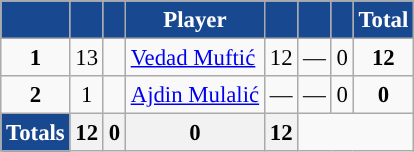<table class="wikitable sortable" style="font-size: 95%; text-align: center;">
<tr>
<th style="background:#18488f; color:#FFFFFF; "></th>
<th style="background:#18488f; color:#FFFFFF; "></th>
<th style="background:#18488f; color:#FFFFFF; "></th>
<th style="background:#18488f; color:#FFFFFF; ">Player</th>
<th style="background:#18488f; color:#FFFFFF; "></th>
<th style="background:#18488f; color:#FFFFFF; "></th>
<th style="background:#18488f; color:#FFFFFF; "></th>
<th style="background:#18488f; color:#FFFFFF; ">Total</th>
</tr>
<tr>
<td><strong>1</strong></td>
<td>13</td>
<td></td>
<td align=left><a href='#'>Vedad Muftić</a></td>
<td>12</td>
<td>—</td>
<td>0</td>
<td><strong>12</strong></td>
</tr>
<tr>
<td><strong>2</strong></td>
<td>1</td>
<td></td>
<td align=left><a href='#'>Ajdin Mulalić</a></td>
<td>—</td>
<td>—</td>
<td>0</td>
<td><strong>0</strong></td>
</tr>
<tr>
<th style="background:#18488f; color:#FFFFFF; "><strong>Totals</strong></th>
<th>12 </th>
<th>0 </th>
<th>0 </th>
<th>12 </th>
</tr>
</table>
